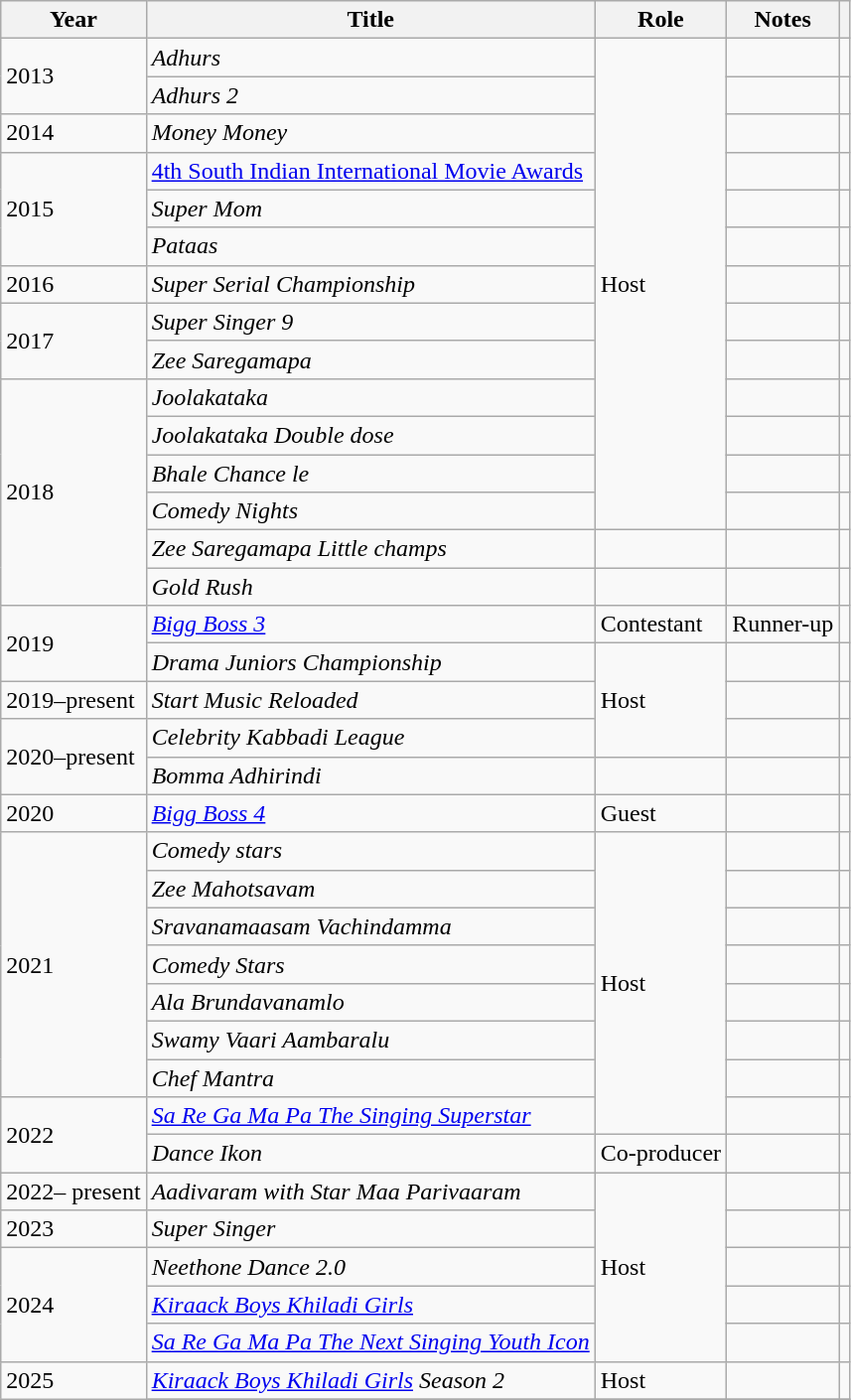<table class="wikitable sortable">
<tr>
<th>Year</th>
<th>Title</th>
<th>Role</th>
<th>Notes</th>
<th></th>
</tr>
<tr>
<td rowspan="2">2013</td>
<td><em>Adhurs</em></td>
<td rowspan="13">Host</td>
<td></td>
<td></td>
</tr>
<tr>
<td><em>Adhurs 2</em></td>
<td></td>
<td></td>
</tr>
<tr>
<td>2014</td>
<td><em>Money Money</em></td>
<td></td>
<td></td>
</tr>
<tr>
<td rowspan="3">2015</td>
<td><a href='#'>4th South Indian International Movie Awards</a></td>
<td></td>
<td></td>
</tr>
<tr>
<td><em>Super Mom</em></td>
<td></td>
<td></td>
</tr>
<tr>
<td><em>Pataas</em></td>
<td></td>
<td></td>
</tr>
<tr>
<td>2016</td>
<td><em>Super Serial Championship</em></td>
<td></td>
<td></td>
</tr>
<tr>
<td rowspan="2">2017</td>
<td><em>Super Singer 9</em></td>
<td></td>
<td></td>
</tr>
<tr>
<td><em>Zee Saregamapa</em></td>
<td></td>
<td></td>
</tr>
<tr>
<td rowspan="6">2018</td>
<td><em>Joolakataka</em></td>
<td></td>
<td></td>
</tr>
<tr>
<td><em>Joolakataka Double dose</em></td>
<td></td>
<td></td>
</tr>
<tr>
<td><em>Bhale Chance le</em></td>
<td></td>
<td></td>
</tr>
<tr>
<td><em>Comedy Nights</em></td>
<td></td>
<td></td>
</tr>
<tr>
<td><em>Zee Saregamapa Little champs</em></td>
<td></td>
<td></td>
<td></td>
</tr>
<tr>
<td><em>Gold Rush</em></td>
<td></td>
<td></td>
<td></td>
</tr>
<tr>
<td rowspan="2">2019</td>
<td><em><a href='#'>Bigg Boss 3</a></em></td>
<td>Contestant</td>
<td>Runner-up</td>
<td></td>
</tr>
<tr>
<td><em>Drama Juniors Championship</em></td>
<td rowspan="3">Host</td>
<td></td>
</tr>
<tr>
<td>2019–present</td>
<td><em>Start Music Reloaded</em></td>
<td></td>
<td></td>
</tr>
<tr>
<td rowspan="2">2020–present</td>
<td><em>Celebrity Kabbadi League</em></td>
<td></td>
<td></td>
</tr>
<tr>
<td><em>Bomma Adhirindi </em></td>
<td></td>
<td></td>
<td></td>
</tr>
<tr>
<td>2020</td>
<td><em><a href='#'>Bigg Boss 4</a></em></td>
<td>Guest</td>
<td></td>
<td></td>
</tr>
<tr>
<td rowspan="7">2021</td>
<td><em>Comedy stars</em></td>
<td rowspan="8">Host</td>
<td></td>
<td></td>
</tr>
<tr>
<td><em>Zee Mahotsavam</em></td>
<td></td>
<td></td>
</tr>
<tr>
<td><em>Sravanamaasam Vachindamma</em></td>
<td></td>
<td></td>
</tr>
<tr>
<td><em>Comedy Stars</em></td>
<td></td>
<td></td>
</tr>
<tr>
<td><em>Ala Brundavanamlo</em></td>
<td></td>
<td></td>
</tr>
<tr>
<td><em>Swamy Vaari Aambaralu</em></td>
<td></td>
<td></td>
</tr>
<tr>
<td><em>Chef Mantra</em></td>
<td></td>
<td></td>
</tr>
<tr>
<td rowspan="2">2022</td>
<td><em><a href='#'>Sa Re Ga Ma Pa The Singing Superstar</a></em></td>
<td></td>
<td></td>
</tr>
<tr>
<td><em>Dance Ikon</em></td>
<td>Co-producer</td>
<td></td>
<td></td>
</tr>
<tr>
<td>2022– present</td>
<td><em>Aadivaram with Star Maa Parivaaram</em></td>
<td rowspan="5">Host</td>
<td></td>
<td></td>
</tr>
<tr>
<td>2023</td>
<td><em>Super Singer</em></td>
<td></td>
<td></td>
</tr>
<tr>
<td rowspan="3">2024</td>
<td><em>Neethone Dance 2.0</em></td>
<td></td>
<td></td>
</tr>
<tr>
<td><em><a href='#'>Kiraack Boys Khiladi Girls</a></em></td>
<td></td>
<td></td>
</tr>
<tr>
<td><em><a href='#'>Sa Re Ga Ma Pa The Next Singing Youth Icon</a></em></td>
<td></td>
<td></td>
</tr>
<tr>
<td rowspan="4">2025</td>
<td><em><a href='#'>Kiraack Boys Khiladi Girls</a>  Season 2</em></td>
<td>Host</td>
<td></td>
<td></td>
</tr>
<tr>
</tr>
</table>
